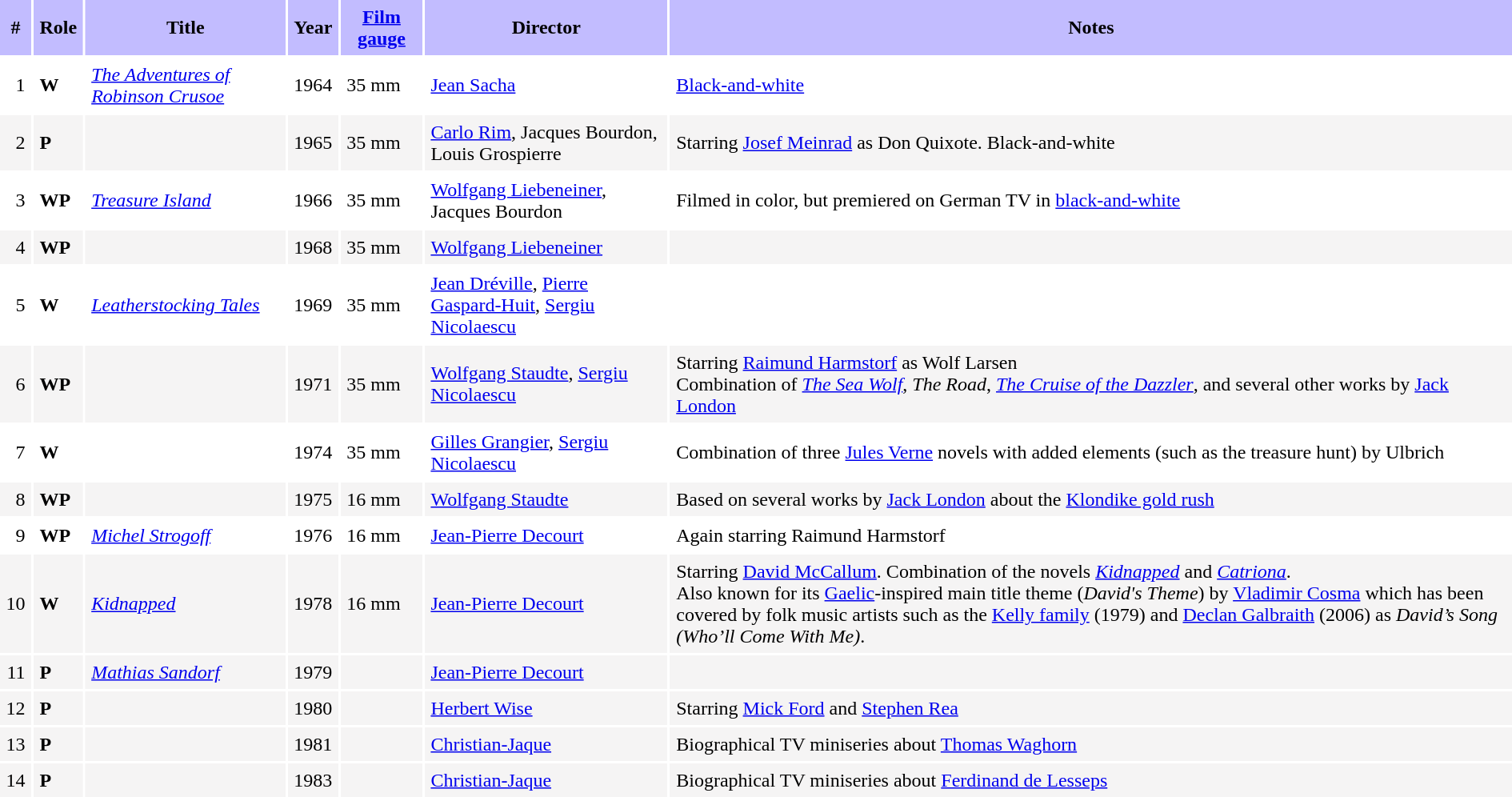<table cellpadding="5" cellspacing="2" border="0">
<tr style="background: #c2bcff;">
<th>#</th>
<th>Role</th>
<th>Title</th>
<th>Year</th>
<th><a href='#'>Film gauge</a></th>
<th>Director</th>
<th>Notes</th>
</tr>
<tr>
<td style="text-align: right;">1</td>
<td><strong>W</strong></td>
<td><em><a href='#'>The Adventures of Robinson Crusoe</a></em></td>
<td>1964</td>
<td>35 mm</td>
<td><a href='#'>Jean Sacha</a></td>
<td><a href='#'>Black-and-white</a></td>
</tr>
<tr style="background: #f5f4f4;">
<td style="text-align: right;">2</td>
<td><strong>P</strong></td>
<td><em></em></td>
<td>1965</td>
<td>35 mm</td>
<td><a href='#'>Carlo Rim</a>, Jacques Bourdon, Louis Grospierre</td>
<td>Starring <a href='#'>Josef Meinrad</a> as Don Quixote. Black-and-white</td>
</tr>
<tr>
<td style="text-align: right;">3</td>
<td><strong>WP</strong></td>
<td><em><a href='#'>Treasure Island</a></em></td>
<td>1966</td>
<td>35 mm</td>
<td><a href='#'>Wolfgang Liebeneiner</a>, Jacques Bourdon</td>
<td>Filmed in color, but premiered on German TV in <a href='#'>black-and-white</a></td>
</tr>
<tr style="background: #f5f4f4;">
<td style="text-align: right;">4</td>
<td><strong>WP</strong></td>
<td><em></em></td>
<td>1968</td>
<td>35 mm</td>
<td><a href='#'>Wolfgang Liebeneiner</a></td>
<td></td>
</tr>
<tr>
<td style="text-align: right;">5</td>
<td><strong>W</strong></td>
<td><em><a href='#'>Leatherstocking Tales</a></em></td>
<td>1969</td>
<td>35 mm</td>
<td><a href='#'>Jean Dréville</a>, <a href='#'>Pierre Gaspard-Huit</a>, <a href='#'>Sergiu Nicolaescu</a></td>
<td></td>
</tr>
<tr style="background: #f5f4f4;">
<td style="text-align: right;">6</td>
<td><strong>WP</strong></td>
<td><em></em></td>
<td>1971</td>
<td>35 mm</td>
<td><a href='#'>Wolfgang Staudte</a>, <a href='#'>Sergiu Nicolaescu</a></td>
<td>Starring <a href='#'>Raimund Harmstorf</a> as Wolf Larsen<br>Combination of <em><a href='#'>The Sea Wolf</a></em>, <em>The Road</em>, <em><a href='#'>The Cruise of the Dazzler</a></em>, and several other works by <a href='#'>Jack London</a></td>
</tr>
<tr>
<td style="text-align: right;">7</td>
<td><strong>W</strong></td>
<td><em></em></td>
<td>1974</td>
<td>35 mm</td>
<td><a href='#'>Gilles Grangier</a>, <a href='#'>Sergiu Nicolaescu</a></td>
<td>Combination of three <a href='#'>Jules Verne</a> novels with added elements (such as the treasure hunt) by Ulbrich</td>
</tr>
<tr style="background: #f5f4f4;">
<td style="text-align: right;">8</td>
<td><strong>WP</strong></td>
<td><em></em></td>
<td>1975</td>
<td>16 mm</td>
<td><a href='#'>Wolfgang Staudte</a></td>
<td>Based on several works by <a href='#'>Jack London</a> about the <a href='#'>Klondike gold rush</a></td>
</tr>
<tr>
<td style="text-align: right;">9</td>
<td><strong>WP</strong></td>
<td><em><a href='#'>Michel Strogoff</a></em></td>
<td>1976</td>
<td>16 mm</td>
<td><a href='#'>Jean-Pierre Decourt</a></td>
<td>Again starring Raimund Harmstorf</td>
</tr>
<tr style="background: #f5f4f4;">
<td style="text-align: right;">10</td>
<td><strong>W</strong></td>
<td><em><a href='#'>Kidnapped</a></em></td>
<td>1978</td>
<td>16 mm</td>
<td><a href='#'>Jean-Pierre Decourt</a></td>
<td>Starring <a href='#'>David McCallum</a>. Combination of the novels <em><a href='#'>Kidnapped</a></em> and <em><a href='#'>Catriona</a></em>.<br>Also known for its <a href='#'>Gaelic</a>-inspired main title theme (<em>David's Theme</em>) by <a href='#'>Vladimir Cosma</a> which has been covered by folk music artists such as the <a href='#'>Kelly family</a> (1979) and <a href='#'>Declan Galbraith</a> (2006) as <em>David’s Song (Who’ll Come With Me)</em>.</td>
</tr>
<tr style="background: #f5f4f4;">
<td style="text-align: right;">11</td>
<td><strong>P</strong></td>
<td><em><a href='#'>Mathias Sandorf</a></em></td>
<td>1979</td>
<td></td>
<td><a href='#'>Jean-Pierre Decourt</a></td>
<td></td>
</tr>
<tr style="background: #f5f4f4;">
<td style="text-align: right;">12</td>
<td><strong>P</strong></td>
<td><em></em></td>
<td>1980</td>
<td></td>
<td><a href='#'>Herbert Wise</a></td>
<td>Starring <a href='#'>Mick Ford</a> and <a href='#'>Stephen Rea</a></td>
</tr>
<tr style="background: #f5f4f4;">
<td style="text-align: right;">13</td>
<td><strong>P</strong></td>
<td><em></em></td>
<td>1981</td>
<td></td>
<td><a href='#'>Christian-Jaque</a></td>
<td>Biographical TV miniseries about <a href='#'>Thomas Waghorn</a></td>
</tr>
<tr style="background: #f5f4f4;">
<td style="text-align: right;">14</td>
<td><strong>P</strong></td>
<td><em></em></td>
<td>1983</td>
<td></td>
<td><a href='#'>Christian-Jaque</a></td>
<td>Biographical TV miniseries about <a href='#'>Ferdinand de Lesseps</a></td>
</tr>
</table>
